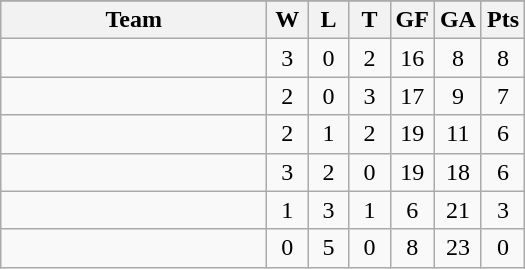<table class=wikitable style=text-align:center>
<tr>
</tr>
<tr bgcolor=eaecf0>
<th width=170>Team</th>
<th width=20>W</th>
<th width=20>L</th>
<th width=20>T</th>
<th width=20><strong>GF</strong></th>
<th width=20><strong>GA</strong></th>
<th width=20><strong>Pts</strong></th>
</tr>
<tr bgcolor=>
<td align=left></td>
<td>3</td>
<td>0</td>
<td>2</td>
<td>16</td>
<td>8</td>
<td>8</td>
</tr>
<tr bgcolor=>
<td align=left></td>
<td>2</td>
<td>0</td>
<td>3</td>
<td>17</td>
<td>9</td>
<td>7</td>
</tr>
<tr bgcolor=>
<td align=left></td>
<td>2</td>
<td>1</td>
<td>2</td>
<td>19</td>
<td>11</td>
<td>6</td>
</tr>
<tr bgcolor=>
<td align=left></td>
<td>3</td>
<td>2</td>
<td>0</td>
<td>19</td>
<td>18</td>
<td>6</td>
</tr>
<tr bgcolor=>
<td align=left></td>
<td>1</td>
<td>3</td>
<td>1</td>
<td>6</td>
<td>21</td>
<td>3</td>
</tr>
<tr bgcolor=>
<td align=left></td>
<td>0</td>
<td>5</td>
<td>0</td>
<td>8</td>
<td>23</td>
<td>0</td>
</tr>
</table>
